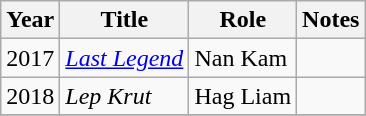<table class="wikitable sortable">
<tr>
<th>Year</th>
<th>Title</th>
<th>Role</th>
<th class="unsortable">Notes</th>
</tr>
<tr>
<td>2017</td>
<td><em><a href='#'>Last Legend</a></em></td>
<td>Nan Kam</td>
<td></td>
</tr>
<tr>
<td>2018</td>
<td><em>Lep Krut</em></td>
<td>Hag Liam</td>
<td></td>
</tr>
<tr>
</tr>
</table>
